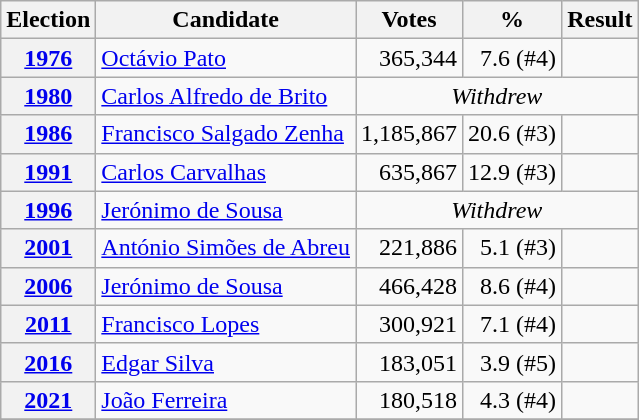<table class=wikitable style=text-align:right>
<tr>
<th>Election</th>
<th>Candidate</th>
<th>Votes</th>
<th>%</th>
<th>Result</th>
</tr>
<tr>
<th><a href='#'>1976</a></th>
<td align="left"><a href='#'>Octávio Pato</a></td>
<td>365,344</td>
<td>7.6 (#4)</td>
<td></td>
</tr>
<tr>
<th><a href='#'>1980</a></th>
<td align="left"><a href='#'>Carlos Alfredo de Brito</a></td>
<td colspan=3 align="center"><em>Withdrew</em></td>
</tr>
<tr>
<th><a href='#'>1986</a></th>
<td align="left"><a href='#'>Francisco Salgado Zenha</a></td>
<td>1,185,867</td>
<td>20.6 (#3)</td>
<td></td>
</tr>
<tr>
<th><a href='#'>1991</a></th>
<td align="left"><a href='#'>Carlos Carvalhas</a></td>
<td>635,867</td>
<td>12.9 (#3)</td>
<td></td>
</tr>
<tr>
<th><a href='#'>1996</a></th>
<td align="left"><a href='#'>Jerónimo de Sousa</a></td>
<td colspan=3 align="center"><em>Withdrew</em></td>
</tr>
<tr>
<th><a href='#'>2001</a></th>
<td align="left"><a href='#'>António Simões de Abreu</a></td>
<td>221,886</td>
<td>5.1 (#3)</td>
<td></td>
</tr>
<tr>
<th><a href='#'>2006</a></th>
<td align="left"><a href='#'>Jerónimo de Sousa</a></td>
<td>466,428</td>
<td>8.6 (#4)</td>
<td></td>
</tr>
<tr>
<th><a href='#'>2011</a></th>
<td align="left"><a href='#'>Francisco Lopes</a></td>
<td>300,921</td>
<td>7.1 (#4)</td>
<td></td>
</tr>
<tr>
<th><a href='#'>2016</a></th>
<td align="left"><a href='#'>Edgar Silva</a></td>
<td>183,051</td>
<td>3.9 (#5)</td>
<td></td>
</tr>
<tr>
<th><a href='#'>2021</a></th>
<td align="left"><a href='#'>João Ferreira</a></td>
<td>180,518</td>
<td>4.3 (#4)</td>
<td></td>
</tr>
<tr>
</tr>
</table>
